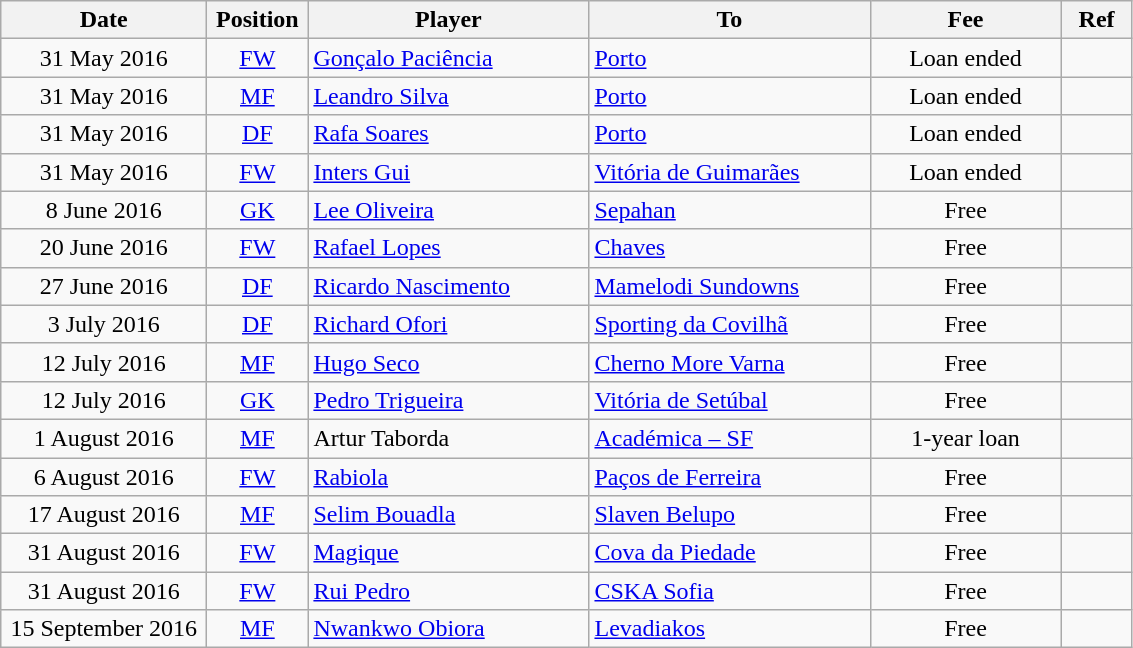<table class="wikitable" style="text-align: center;">
<tr>
<th width=130>Date</th>
<th width=60>Position</th>
<th width=180>Player</th>
<th width=180>To</th>
<th width=120>Fee</th>
<th width=40>Ref</th>
</tr>
<tr>
<td>31 May 2016</td>
<td><a href='#'>FW</a></td>
<td style="text-align:left;"> <a href='#'>Gonçalo Paciência</a></td>
<td style="text-align:left;"> <a href='#'>Porto</a></td>
<td>Loan ended</td>
<td></td>
</tr>
<tr>
<td>31 May 2016</td>
<td><a href='#'>MF</a></td>
<td style="text-align:left;"> <a href='#'>Leandro Silva</a></td>
<td style="text-align:left;"> <a href='#'>Porto</a></td>
<td>Loan ended</td>
<td></td>
</tr>
<tr>
<td>31 May 2016</td>
<td><a href='#'>DF</a></td>
<td style="text-align:left;"> <a href='#'>Rafa Soares</a></td>
<td style="text-align:left;"> <a href='#'>Porto</a></td>
<td>Loan ended</td>
<td></td>
</tr>
<tr>
<td>31 May 2016</td>
<td><a href='#'>FW</a></td>
<td style="text-align:left;"> <a href='#'>Inters Gui</a></td>
<td style="text-align:left;"> <a href='#'>Vitória de Guimarães</a></td>
<td>Loan ended</td>
<td></td>
</tr>
<tr>
<td>8 June 2016</td>
<td><a href='#'>GK</a></td>
<td style="text-align:left;"> <a href='#'>Lee Oliveira</a></td>
<td style="text-align:left;"> <a href='#'>Sepahan</a></td>
<td>Free</td>
<td></td>
</tr>
<tr>
<td>20 June 2016</td>
<td><a href='#'>FW</a></td>
<td style="text-align:left;"> <a href='#'>Rafael Lopes</a></td>
<td style="text-align:left;"> <a href='#'>Chaves</a></td>
<td>Free</td>
<td></td>
</tr>
<tr>
<td>27 June 2016</td>
<td><a href='#'>DF</a></td>
<td style="text-align:left;"> <a href='#'>Ricardo Nascimento</a></td>
<td style="text-align:left;"> <a href='#'>Mamelodi Sundowns</a></td>
<td>Free</td>
<td></td>
</tr>
<tr>
<td>3 July 2016</td>
<td><a href='#'>DF</a></td>
<td style="text-align:left;"> <a href='#'>Richard Ofori</a></td>
<td style="text-align:left;"> <a href='#'>Sporting da Covilhã</a></td>
<td>Free</td>
<td></td>
</tr>
<tr>
<td>12 July 2016</td>
<td><a href='#'>MF</a></td>
<td style="text-align:left;"> <a href='#'>Hugo Seco</a></td>
<td style="text-align:left;"> <a href='#'>Cherno More Varna</a></td>
<td>Free</td>
<td></td>
</tr>
<tr>
<td>12 July 2016</td>
<td><a href='#'>GK</a></td>
<td style="text-align:left;"> <a href='#'>Pedro Trigueira</a></td>
<td style="text-align:left;"> <a href='#'>Vitória de Setúbal</a></td>
<td>Free</td>
<td></td>
</tr>
<tr>
<td>1 August 2016</td>
<td><a href='#'>MF</a></td>
<td style="text-align:left;"> Artur Taborda</td>
<td style="text-align:left;"> <a href='#'>Académica – SF</a></td>
<td>1-year loan</td>
<td></td>
</tr>
<tr>
<td>6 August 2016</td>
<td><a href='#'>FW</a></td>
<td style="text-align:left;"> <a href='#'>Rabiola</a></td>
<td style="text-align:left;"> <a href='#'>Paços de Ferreira</a></td>
<td>Free</td>
<td></td>
</tr>
<tr>
<td>17 August 2016</td>
<td><a href='#'>MF</a></td>
<td style="text-align:left;"> <a href='#'>Selim Bouadla</a></td>
<td style="text-align:left;"> <a href='#'>Slaven Belupo</a></td>
<td>Free</td>
<td></td>
</tr>
<tr>
<td>31 August 2016</td>
<td><a href='#'>FW</a></td>
<td style="text-align:left;"> <a href='#'>Magique</a></td>
<td style="text-align:left;"> <a href='#'>Cova da Piedade</a></td>
<td>Free</td>
<td></td>
</tr>
<tr>
<td>31 August 2016</td>
<td><a href='#'>FW</a></td>
<td style="text-align:left;"> <a href='#'>Rui Pedro</a></td>
<td style="text-align:left;"> <a href='#'>CSKA Sofia</a></td>
<td>Free</td>
<td></td>
</tr>
<tr>
<td>15 September 2016</td>
<td><a href='#'>MF</a></td>
<td style="text-align:left;"> <a href='#'>Nwankwo Obiora</a></td>
<td style="text-align:left;"> <a href='#'>Levadiakos</a></td>
<td>Free</td>
<td></td>
</tr>
</table>
